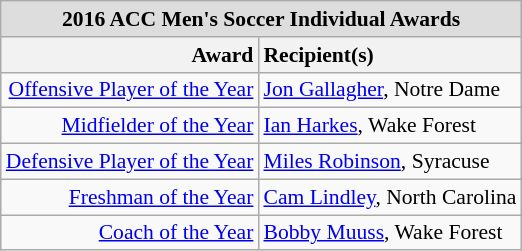<table class="wikitable" style="white-space:nowrap; font-size:90%;">
<tr>
<td colspan="7" style="text-align:center; background:#ddd;"><strong>2016 ACC Men's Soccer Individual Awards</strong></td>
</tr>
<tr>
<th style="text-align:right;">Award</th>
<th style="text-align:left;">Recipient(s)</th>
</tr>
<tr>
<td style="text-align:right;"><a href='#'>Offensive Player of the Year</a></td>
<td style="text-align:left;"><a href='#'>Jon Gallagher</a>, Notre Dame</td>
</tr>
<tr>
<td style="text-align:right;"><a href='#'>Midfielder of the Year</a></td>
<td style="text-align:left;"><a href='#'>Ian Harkes</a>, Wake Forest</td>
</tr>
<tr>
<td style="text-align:right;"><a href='#'>Defensive Player of the Year</a></td>
<td style="text-align:left;"><a href='#'>Miles Robinson</a>, Syracuse</td>
</tr>
<tr>
<td style="text-align:right;"><a href='#'>Freshman of the Year</a></td>
<td style="text-align:left;"><a href='#'>Cam Lindley</a>, North Carolina</td>
</tr>
<tr>
<td style="text-align:right;"><a href='#'>Coach of the Year</a></td>
<td style="text-align:left;"><a href='#'>Bobby Muuss</a>, Wake Forest</td>
</tr>
</table>
